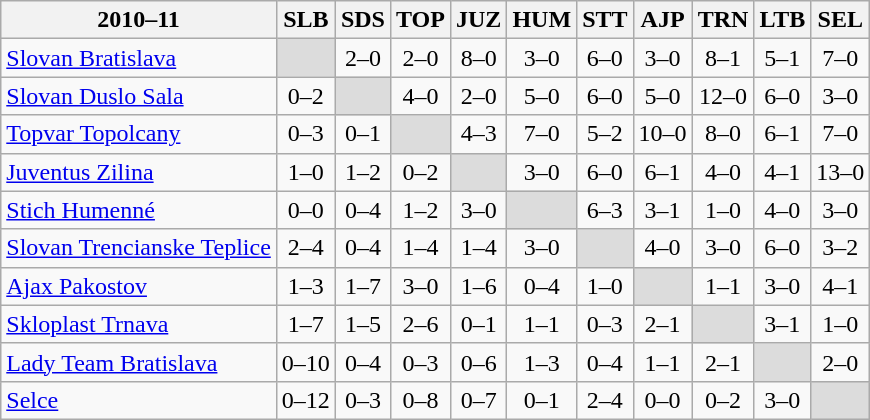<table class="wikitable" style="text-align: center;">
<tr>
<th>2010–11</th>
<th>SLB</th>
<th>SDS</th>
<th>TOP</th>
<th>JUZ</th>
<th>HUM</th>
<th>STT</th>
<th>AJP</th>
<th>TRN</th>
<th>LTB</th>
<th>SEL</th>
</tr>
<tr>
<td align="left"><a href='#'>Slovan Bratislava</a></td>
<td bgcolor="#DCDCDC"></td>
<td>2–0</td>
<td>2–0</td>
<td>8–0</td>
<td>3–0</td>
<td>6–0</td>
<td>3–0</td>
<td>8–1</td>
<td>5–1</td>
<td>7–0</td>
</tr>
<tr>
<td align="left"><a href='#'>Slovan Duslo Sala</a></td>
<td>0–2</td>
<td bgcolor="#DCDCDC"></td>
<td>4–0</td>
<td>2–0</td>
<td>5–0</td>
<td>6–0</td>
<td>5–0</td>
<td>12–0</td>
<td>6–0</td>
<td>3–0</td>
</tr>
<tr>
<td align="left"><a href='#'>Topvar Topolcany</a></td>
<td>0–3</td>
<td>0–1</td>
<td bgcolor="#DCDCDC"></td>
<td>4–3</td>
<td>7–0</td>
<td>5–2</td>
<td>10–0</td>
<td>8–0</td>
<td>6–1</td>
<td>7–0</td>
</tr>
<tr>
<td align="left"><a href='#'>Juventus Zilina</a></td>
<td>1–0</td>
<td>1–2</td>
<td>0–2</td>
<td bgcolor="#DCDCDC"></td>
<td>3–0</td>
<td>6–0</td>
<td>6–1</td>
<td>4–0</td>
<td>4–1</td>
<td>13–0</td>
</tr>
<tr>
<td align="left"><a href='#'>Stich Humenné</a></td>
<td>0–0</td>
<td>0–4</td>
<td>1–2</td>
<td>3–0</td>
<td bgcolor="#DCDCDC"></td>
<td>6–3</td>
<td>3–1</td>
<td>1–0</td>
<td>4–0</td>
<td>3–0</td>
</tr>
<tr>
<td align="left"><a href='#'>Slovan Trencianske Teplice</a></td>
<td>2–4</td>
<td>0–4</td>
<td>1–4</td>
<td>1–4</td>
<td>3–0</td>
<td bgcolor="#DCDCDC"></td>
<td>4–0</td>
<td>3–0</td>
<td>6–0</td>
<td>3–2</td>
</tr>
<tr>
<td align="left"><a href='#'>Ajax Pakostov</a></td>
<td>1–3</td>
<td>1–7</td>
<td>3–0</td>
<td>1–6</td>
<td>0–4</td>
<td>1–0</td>
<td bgcolor="#DCDCDC"></td>
<td>1–1</td>
<td>3–0</td>
<td>4–1</td>
</tr>
<tr>
<td align="left"><a href='#'>Skloplast Trnava</a></td>
<td>1–7</td>
<td>1–5</td>
<td>2–6</td>
<td>0–1</td>
<td>1–1</td>
<td>0–3</td>
<td>2–1</td>
<td bgcolor="#DCDCDC"></td>
<td>3–1</td>
<td>1–0</td>
</tr>
<tr>
<td align="left"><a href='#'>Lady Team Bratislava</a></td>
<td>0–10</td>
<td>0–4</td>
<td>0–3</td>
<td>0–6</td>
<td>1–3</td>
<td>0–4</td>
<td>1–1</td>
<td>2–1</td>
<td bgcolor="#DCDCDC"></td>
<td>2–0</td>
</tr>
<tr>
<td align="left"><a href='#'>Selce</a></td>
<td>0–12</td>
<td>0–3</td>
<td>0–8</td>
<td>0–7</td>
<td>0–1</td>
<td>2–4</td>
<td>0–0</td>
<td>0–2</td>
<td>3–0</td>
<td bgcolor="#DCDCDC"></td>
</tr>
</table>
